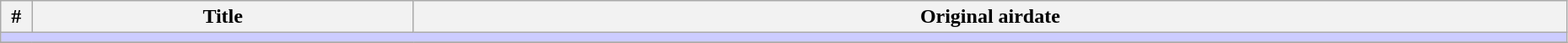<table class="wikitable" width="98%">
<tr>
<th width="2%">#</th>
<th>Title</th>
<th>Original airdate</th>
</tr>
<tr>
<td colspan="4" bgcolor="#CCF"></td>
</tr>
<tr>
</tr>
</table>
